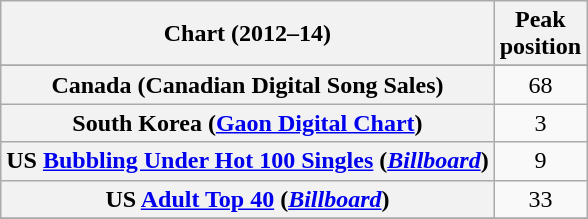<table class="wikitable sortable plainrowheaders">
<tr>
<th>Chart (2012–14)</th>
<th>Peak<br>position</th>
</tr>
<tr>
</tr>
<tr>
</tr>
<tr>
</tr>
<tr>
<th scope="row">Canada (Canadian Digital Song Sales)</th>
<td style="text-align:center;">68</td>
</tr>
<tr>
<th scope="row">South Korea (<a href='#'>Gaon Digital Chart</a>)</th>
<td style="text-align:center;">3</td>
</tr>
<tr>
<th scope="row">US <a href='#'>Bubbling Under Hot 100 Singles</a> (<em><a href='#'>Billboard</a></em>)</th>
<td style="text-align:center;">9</td>
</tr>
<tr>
<th scope="row">US <a href='#'>Adult Top 40</a> (<em><a href='#'>Billboard</a></em>)</th>
<td style="text-align:center;">33</td>
</tr>
<tr>
</tr>
</table>
